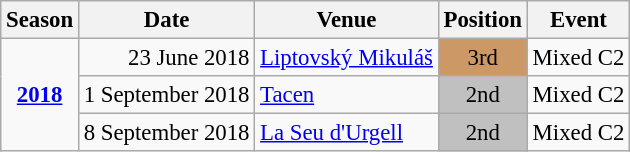<table class="wikitable" style="text-align:center; font-size:95%;">
<tr>
<th>Season</th>
<th>Date</th>
<th>Venue</th>
<th>Position</th>
<th>Event</th>
</tr>
<tr>
<td rowspan=3><strong><a href='#'>2018</a></strong></td>
<td align=right>23 June 2018</td>
<td align=left><a href='#'>Liptovský Mikuláš</a></td>
<td bgcolor=cc9966>3rd</td>
<td>Mixed C2</td>
</tr>
<tr>
<td align=right>1 September 2018</td>
<td align=left><a href='#'>Tacen</a></td>
<td bgcolor=silver>2nd</td>
<td>Mixed C2</td>
</tr>
<tr>
<td align=right>8 September 2018</td>
<td align=left><a href='#'>La Seu d'Urgell</a></td>
<td bgcolor=silver>2nd</td>
<td>Mixed C2</td>
</tr>
</table>
